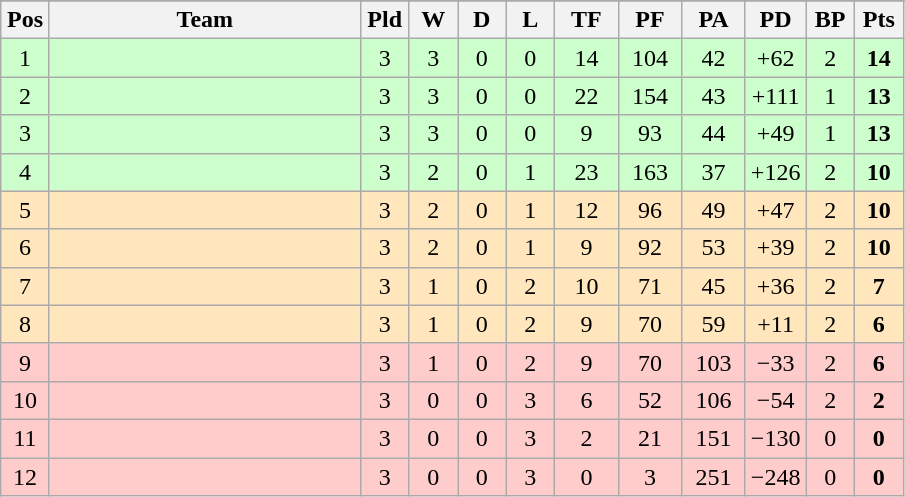<table class="wikitable" style="float:left;margin-right:15px;text-align:center">
<tr>
</tr>
<tr>
<th style="width:25px">Pos</th>
<th style="width:200px">Team</th>
<th style="width:25px">Pld</th>
<th style="width:25px">W</th>
<th style="width:25px">D</th>
<th style="width:25px">L</th>
<th style="width:35px">TF</th>
<th style="width:35px">PF</th>
<th style="width:35px">PA</th>
<th style="width:28px">PD</th>
<th style="width:25px">BP</th>
<th style="width:25px">Pts</th>
</tr>
<tr style="background:#ccffcc">
<td>1</td>
<td align=left></td>
<td>3</td>
<td>3</td>
<td>0</td>
<td>0</td>
<td>14</td>
<td>104</td>
<td>42</td>
<td>+62</td>
<td>2</td>
<td><strong>14</strong></td>
</tr>
<tr style="background:#ccffcc">
<td>2</td>
<td align=left></td>
<td>3</td>
<td>3</td>
<td>0</td>
<td>0</td>
<td>22</td>
<td>154</td>
<td>43</td>
<td>+111</td>
<td>1</td>
<td><strong>13</strong></td>
</tr>
<tr style="background:#ccffcc">
<td>3</td>
<td align=left></td>
<td>3</td>
<td>3</td>
<td>0</td>
<td>0</td>
<td>9</td>
<td>93</td>
<td>44</td>
<td>+49</td>
<td>1</td>
<td><strong>13</strong></td>
</tr>
<tr style="background:#ccffcc">
<td>4</td>
<td align=left></td>
<td>3</td>
<td>2</td>
<td>0</td>
<td>1</td>
<td>23</td>
<td>163</td>
<td>37</td>
<td>+126</td>
<td>2</td>
<td><strong>10</strong></td>
</tr>
<tr style="background:#ffe6bd">
<td>5</td>
<td align=left></td>
<td>3</td>
<td>2</td>
<td>0</td>
<td>1</td>
<td>12</td>
<td>96</td>
<td>49</td>
<td>+47</td>
<td>2</td>
<td><strong>10</strong></td>
</tr>
<tr style="background:#ffe6bd">
<td>6</td>
<td align=left></td>
<td>3</td>
<td>2</td>
<td>0</td>
<td>1</td>
<td>9</td>
<td>92</td>
<td>53</td>
<td>+39</td>
<td>2</td>
<td><strong>10</strong></td>
</tr>
<tr style="background:#ffe6bd">
<td>7</td>
<td align=left></td>
<td>3</td>
<td>1</td>
<td>0</td>
<td>2</td>
<td>10</td>
<td>71</td>
<td>45</td>
<td>+36</td>
<td>2</td>
<td><strong>7</strong></td>
</tr>
<tr style="background:#ffe6bd">
<td>8</td>
<td align=left></td>
<td>3</td>
<td>1</td>
<td>0</td>
<td>2</td>
<td>9</td>
<td>70</td>
<td>59</td>
<td>+11</td>
<td>2</td>
<td><strong>6</strong></td>
</tr>
<tr style="background:#ffcccc">
<td>9</td>
<td align=left></td>
<td>3</td>
<td>1</td>
<td>0</td>
<td>2</td>
<td>9</td>
<td>70</td>
<td>103</td>
<td>−33</td>
<td>2</td>
<td><strong>6</strong></td>
</tr>
<tr style="background:#ffcccc">
<td>10</td>
<td align=left></td>
<td>3</td>
<td>0</td>
<td>0</td>
<td>3</td>
<td>6</td>
<td>52</td>
<td>106</td>
<td>−54</td>
<td>2</td>
<td><strong>2</strong></td>
</tr>
<tr style="background:#ffcccc">
<td>11</td>
<td align=left></td>
<td>3</td>
<td>0</td>
<td>0</td>
<td>3</td>
<td>2</td>
<td>21</td>
<td>151</td>
<td>−130</td>
<td>0</td>
<td><strong>0</strong></td>
</tr>
<tr style="background:#ffcccc">
<td>12</td>
<td align=left></td>
<td>3</td>
<td>0</td>
<td>0</td>
<td>3</td>
<td>0</td>
<td>3</td>
<td>251</td>
<td>−248</td>
<td>0</td>
<td><strong>0</strong></td>
</tr>
</table>
